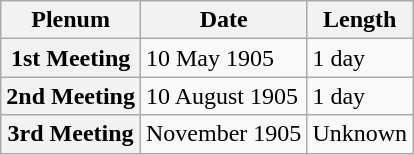<table class="wikitable sortable plainrowheaders">
<tr>
<th scope="col">Plenum</th>
<th scope="col">Date</th>
<th scope="col">Length</th>
</tr>
<tr>
<th scope="row">1st Meeting</th>
<td data-sort-value="1">10 May 1905</td>
<td>1 day</td>
</tr>
<tr>
<th scope="row">2nd Meeting</th>
<td data-sort-value="2">10 August 1905</td>
<td>1 day</td>
</tr>
<tr>
<th scope="row">3rd Meeting</th>
<td data-sort-value="2">November 1905</td>
<td>Unknown</td>
</tr>
</table>
